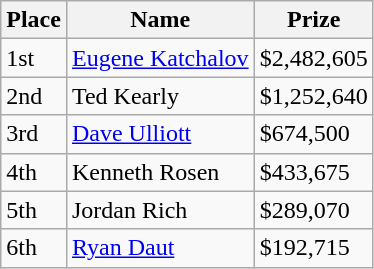<table class="wikitable">
<tr>
<th>Place</th>
<th>Name</th>
<th>Prize</th>
</tr>
<tr>
<td>1st</td>
<td> <a href='#'>Eugene Katchalov</a></td>
<td>$2,482,605</td>
</tr>
<tr>
<td>2nd</td>
<td> Ted Kearly</td>
<td>$1,252,640</td>
</tr>
<tr>
<td>3rd</td>
<td> <a href='#'>Dave Ulliott</a></td>
<td>$674,500</td>
</tr>
<tr>
<td>4th</td>
<td> Kenneth Rosen</td>
<td>$433,675</td>
</tr>
<tr>
<td>5th</td>
<td> Jordan Rich</td>
<td>$289,070</td>
</tr>
<tr>
<td>6th</td>
<td> <a href='#'>Ryan Daut</a></td>
<td>$192,715</td>
</tr>
</table>
